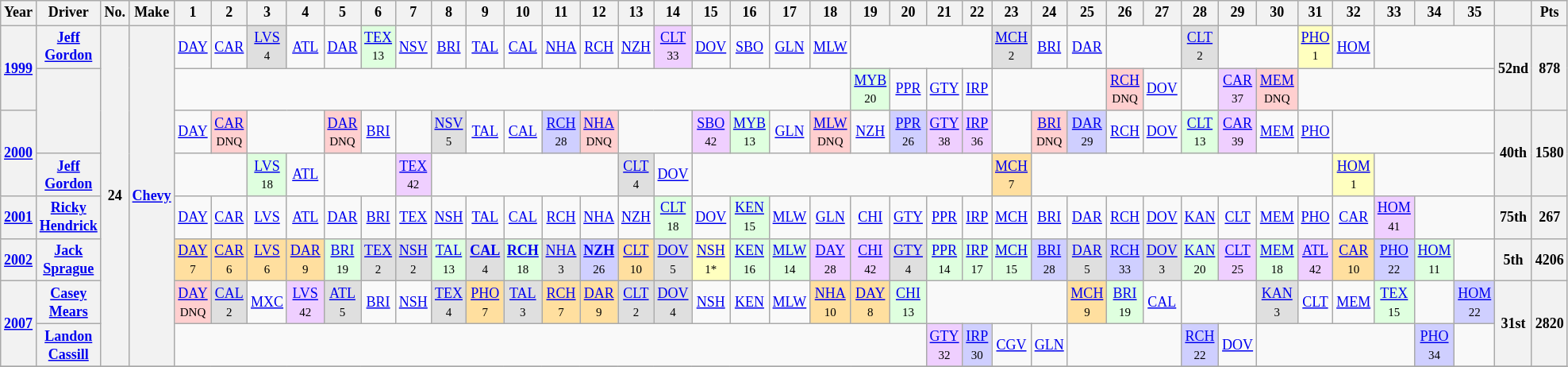<table class="wikitable" style="text-align:center; font-size:75%">
<tr>
<th>Year</th>
<th>Driver</th>
<th>No.</th>
<th>Make</th>
<th>1</th>
<th>2</th>
<th>3</th>
<th>4</th>
<th>5</th>
<th>6</th>
<th>7</th>
<th>8</th>
<th>9</th>
<th>10</th>
<th>11</th>
<th>12</th>
<th>13</th>
<th>14</th>
<th>15</th>
<th>16</th>
<th>17</th>
<th>18</th>
<th>19</th>
<th>20</th>
<th>21</th>
<th>22</th>
<th>23</th>
<th>24</th>
<th>25</th>
<th>26</th>
<th>27</th>
<th>28</th>
<th>29</th>
<th>30</th>
<th>31</th>
<th>32</th>
<th>33</th>
<th>34</th>
<th>35</th>
<th></th>
<th>Pts</th>
</tr>
<tr>
<th rowspan=2><a href='#'>1999</a></th>
<th><a href='#'>Jeff Gordon</a></th>
<th rowspan=8>24</th>
<th rowspan=8><a href='#'>Chevy</a></th>
<td><a href='#'>DAY</a></td>
<td><a href='#'>CAR</a></td>
<td style="background:#DFDFDF;"><a href='#'>LVS</a><br><small>4</small></td>
<td><a href='#'>ATL</a></td>
<td><a href='#'>DAR</a></td>
<td style="background:#DFFFDF;"><a href='#'>TEX</a><br><small>13</small></td>
<td><a href='#'>NSV</a></td>
<td><a href='#'>BRI</a></td>
<td><a href='#'>TAL</a></td>
<td><a href='#'>CAL</a></td>
<td><a href='#'>NHA</a></td>
<td><a href='#'>RCH</a></td>
<td><a href='#'>NZH</a></td>
<td style="background:#EFCFFF;"><a href='#'>CLT</a><br><small>33</small></td>
<td><a href='#'>DOV</a></td>
<td><a href='#'>SBO</a></td>
<td><a href='#'>GLN</a></td>
<td><a href='#'>MLW</a></td>
<td colspan=4></td>
<td style="background:#DFDFDF;"><a href='#'>MCH</a><br><small>2</small></td>
<td><a href='#'>BRI</a></td>
<td><a href='#'>DAR</a></td>
<td colspan=2></td>
<td style="background:#DFDFDF;"><a href='#'>CLT</a><br><small>2</small></td>
<td colspan=2></td>
<td style="background:#FFFFBF;"><a href='#'>PHO</a><br><small>1</small></td>
<td><a href='#'>HOM</a></td>
<td colspan=3></td>
<th rowspan=2>52nd</th>
<th rowspan=2>878</th>
</tr>
<tr>
<th rowspan=2></th>
<td colspan=18></td>
<td style="background:#DFFFDF;"><a href='#'>MYB</a><br><small>20</small></td>
<td><a href='#'>PPR</a></td>
<td><a href='#'>GTY</a></td>
<td><a href='#'>IRP</a></td>
<td colspan=3></td>
<td style="background:#FFCFCF;"><a href='#'>RCH</a><br><small>DNQ</small></td>
<td><a href='#'>DOV</a></td>
<td></td>
<td style="background:#EFCFFF;"><a href='#'>CAR</a><br><small>37</small></td>
<td style="background:#FFCFCF;"><a href='#'>MEM</a><br><small>DNQ</small></td>
<td colspan=5></td>
</tr>
<tr>
<th rowspan=2><a href='#'>2000</a></th>
<td><a href='#'>DAY</a></td>
<td style="background:#FFCFCF;"><a href='#'>CAR</a><br><small>DNQ</small></td>
<td colspan=2></td>
<td style="background:#FFCFCF;"><a href='#'>DAR</a><br><small>DNQ</small></td>
<td><a href='#'>BRI</a></td>
<td></td>
<td style="background:#DFDFDF;"><a href='#'>NSV</a><br><small>5</small></td>
<td><a href='#'>TAL</a></td>
<td><a href='#'>CAL</a></td>
<td style="background:#CFCFFF;"><a href='#'>RCH</a><br><small>28</small></td>
<td style="background:#FFCFCF;"><a href='#'>NHA</a><br><small>DNQ</small></td>
<td colspan=2></td>
<td style="background:#EFCFFF;"><a href='#'>SBO</a><br><small>42</small></td>
<td style="background:#DFFFDF;"><a href='#'>MYB</a><br><small>13</small></td>
<td><a href='#'>GLN</a></td>
<td style="background:#FFCFCF;"><a href='#'>MLW</a><br><small>DNQ</small></td>
<td><a href='#'>NZH</a></td>
<td style="background:#CFCFFF;"><a href='#'>PPR</a><br><small>26</small></td>
<td style="background:#EFCFFF;"><a href='#'>GTY</a><br><small>38</small></td>
<td style="background:#EFCFFF;"><a href='#'>IRP</a><br><small>36</small></td>
<td></td>
<td style="background:#FFCFCF;"><a href='#'>BRI</a><br><small>DNQ</small></td>
<td style="background:#CFCFFF;"><a href='#'>DAR</a><br><small>29</small></td>
<td><a href='#'>RCH</a></td>
<td><a href='#'>DOV</a></td>
<td style="background:#DFFFDF;"><a href='#'>CLT</a><br><small>13</small></td>
<td style="background:#EFCFFF;"><a href='#'>CAR</a><br><small>39</small></td>
<td><a href='#'>MEM</a></td>
<td><a href='#'>PHO</a></td>
<td colspan=4></td>
<th rowspan=2>40th</th>
<th rowspan=2>1580</th>
</tr>
<tr>
<th><a href='#'>Jeff Gordon</a></th>
<td colspan=2></td>
<td style="background:#DFFFDF;"><a href='#'>LVS</a><br><small>18</small></td>
<td><a href='#'>ATL</a></td>
<td colspan=2></td>
<td style="background:#EFCFFF;"><a href='#'>TEX</a><br><small>42</small></td>
<td colspan=5></td>
<td style="background:#DFDFDF;"><a href='#'>CLT</a><br><small>4</small></td>
<td><a href='#'>DOV</a></td>
<td colspan=8></td>
<td style="background:#FFDF9F;"><a href='#'>MCH</a><br><small>7</small></td>
<td colspan=8></td>
<td style="background:#FFFFBF;"><a href='#'>HOM</a><br><small>1</small></td>
<td colspan=3></td>
</tr>
<tr>
<th><a href='#'>2001</a></th>
<th><a href='#'>Ricky Hendrick</a></th>
<td><a href='#'>DAY</a></td>
<td><a href='#'>CAR</a></td>
<td><a href='#'>LVS</a></td>
<td><a href='#'>ATL</a></td>
<td><a href='#'>DAR</a></td>
<td><a href='#'>BRI</a></td>
<td><a href='#'>TEX</a></td>
<td><a href='#'>NSH</a></td>
<td><a href='#'>TAL</a></td>
<td><a href='#'>CAL</a></td>
<td><a href='#'>RCH</a></td>
<td><a href='#'>NHA</a></td>
<td><a href='#'>NZH</a></td>
<td style="background:#DFFFDF;"><a href='#'>CLT</a><br><small>18</small></td>
<td><a href='#'>DOV</a></td>
<td style="background:#DFFFDF;"><a href='#'>KEN</a><br><small>15</small></td>
<td><a href='#'>MLW</a></td>
<td><a href='#'>GLN</a></td>
<td><a href='#'>CHI</a></td>
<td><a href='#'>GTY</a></td>
<td><a href='#'>PPR</a></td>
<td><a href='#'>IRP</a></td>
<td><a href='#'>MCH</a></td>
<td><a href='#'>BRI</a></td>
<td><a href='#'>DAR</a></td>
<td><a href='#'>RCH</a></td>
<td><a href='#'>DOV</a></td>
<td><a href='#'>KAN</a></td>
<td><a href='#'>CLT</a></td>
<td><a href='#'>MEM</a></td>
<td><a href='#'>PHO</a></td>
<td><a href='#'>CAR</a></td>
<td style="background:#EFCFFF;"><a href='#'>HOM</a><br><small>41</small></td>
<td colspan=2></td>
<th>75th</th>
<th>267</th>
</tr>
<tr>
<th><a href='#'>2002</a></th>
<th><a href='#'>Jack Sprague</a></th>
<td style="background:#FFDF9F;"><a href='#'>DAY</a><br><small>7</small></td>
<td style="background:#FFDF9F;"><a href='#'>CAR</a><br><small>6</small></td>
<td style="background:#FFDF9F;"><a href='#'>LVS</a><br><small>6</small></td>
<td style="background:#FFDF9F;"><a href='#'>DAR</a><br><small>9</small></td>
<td style="background:#DFFFDF;"><a href='#'>BRI</a><br><small>19</small></td>
<td style="background:#DFDFDF;"><a href='#'>TEX</a><br><small>2</small></td>
<td style="background:#DFDFDF;"><a href='#'>NSH</a><br><small>2</small></td>
<td style="background:#DFFFDF;"><a href='#'>TAL</a><br><small>13</small></td>
<td style="background:#DFDFDF;"><strong><a href='#'>CAL</a></strong><br><small>4</small></td>
<td style="background:#DFFFDF;"><strong><a href='#'>RCH</a></strong><br><small>18</small></td>
<td style="background:#DFDFDF;"><a href='#'>NHA</a><br><small>3</small></td>
<td style="background:#CFCFFF;"><strong><a href='#'>NZH</a></strong><br><small>26</small></td>
<td style="background:#FFDF9F;"><a href='#'>CLT</a><br><small>10</small></td>
<td style="background:#DFDFDF;"><a href='#'>DOV</a><br><small>5</small></td>
<td style="background:#FFFFBF;"><a href='#'>NSH</a><br><small>1*</small></td>
<td style="background:#DFFFDF;"><a href='#'>KEN</a><br><small>16</small></td>
<td style="background:#DFFFDF;"><a href='#'>MLW</a><br><small>14</small></td>
<td style="background:#EFCFFF;"><a href='#'>DAY</a><br><small>28</small></td>
<td style="background:#EFCFFF;"><a href='#'>CHI</a><br><small>42</small></td>
<td style="background:#DFDFDF;"><a href='#'>GTY</a><br><small>4</small></td>
<td style="background:#DFFFDF;"><a href='#'>PPR</a><br><small>14</small></td>
<td style="background:#DFFFDF;"><a href='#'>IRP</a><br><small>17</small></td>
<td style="background:#DFFFDF;"><a href='#'>MCH</a><br><small>15</small></td>
<td style="background:#CFCFFF;"><a href='#'>BRI</a><br><small>28</small></td>
<td style="background:#DFDFDF;"><a href='#'>DAR</a><br><small>5</small></td>
<td style="background:#CFCFFF;"><a href='#'>RCH</a><br><small>33</small></td>
<td style="background:#DFDFDF;"><a href='#'>DOV</a><br><small>3</small></td>
<td style="background:#DFFFDF;"><a href='#'>KAN</a><br><small>20</small></td>
<td style="background:#EFCFFF;"><a href='#'>CLT</a><br><small>25</small></td>
<td style="background:#DFFFDF;"><a href='#'>MEM</a><br><small>18</small></td>
<td style="background:#EFCFFF;"><a href='#'>ATL</a><br><small>42</small></td>
<td style="background:#FFDF9F;"><a href='#'>CAR</a><br><small>10</small></td>
<td style="background:#CFCFFF;"><a href='#'>PHO</a><br><small>22</small></td>
<td style="background:#DFFFDF;"><a href='#'>HOM</a><br><small>11</small></td>
<td></td>
<th>5th</th>
<th>4206</th>
</tr>
<tr>
<th rowspan=2><a href='#'>2007</a></th>
<th><a href='#'>Casey Mears</a></th>
<td style="background:#FFCFCF;"><a href='#'>DAY</a><br><small>DNQ</small></td>
<td style="background:#DFDFDF;"><a href='#'>CAL</a><br><small>2</small></td>
<td><a href='#'>MXC</a></td>
<td style="background:#EFCFFF;"><a href='#'>LVS</a><br><small>42</small></td>
<td style="background:#DFDFDF;"><a href='#'>ATL</a><br><small>5</small></td>
<td><a href='#'>BRI</a></td>
<td><a href='#'>NSH</a></td>
<td style="background:#DFDFDF;"><a href='#'>TEX</a><br><small>4</small></td>
<td style="background:#FFDF9F;"><a href='#'>PHO</a><br><small>7</small></td>
<td style="background:#DFDFDF;"><a href='#'>TAL</a><br><small>3</small></td>
<td style="background:#FFDF9F;"><a href='#'>RCH</a><br><small>7</small></td>
<td style="background:#FFDF9F;"><a href='#'>DAR</a><br><small>9</small></td>
<td style="background:#DFDFDF;"><a href='#'>CLT</a><br><small>2</small></td>
<td style="background:#DFDFDF;"><a href='#'>DOV</a><br><small>4</small></td>
<td><a href='#'>NSH</a></td>
<td><a href='#'>KEN</a></td>
<td><a href='#'>MLW</a></td>
<td style="background:#FFDF9F;"><a href='#'>NHA</a><br><small>10</small></td>
<td style="background:#FFDF9F;"><a href='#'>DAY</a><br><small>8</small></td>
<td style="background:#DFFFDF;"><a href='#'>CHI</a><br><small>13</small></td>
<td colspan=4></td>
<td style="background:#FFDF9F;"><a href='#'>MCH</a><br><small>9</small></td>
<td style="background:#DFFFDF;"><a href='#'>BRI</a><br><small>19</small></td>
<td><a href='#'>CAL</a></td>
<td colspan=2></td>
<td style="background:#DFDFDF;"><a href='#'>KAN</a><br><small>3</small></td>
<td><a href='#'>CLT</a></td>
<td><a href='#'>MEM</a></td>
<td style="background:#DFFFDF;"><a href='#'>TEX</a><br><small>15</small></td>
<td></td>
<td style="background:#CFCFFF;"><a href='#'>HOM</a><br><small>22</small></td>
<th rowspan=2>31st</th>
<th rowspan=2>2820</th>
</tr>
<tr>
<th><a href='#'>Landon Cassill</a></th>
<td colspan=20></td>
<td style="background:#EFCFFF;"><a href='#'>GTY</a><br><small>32</small></td>
<td style="background:#CFCFFF;"><a href='#'>IRP</a><br><small>30</small></td>
<td><a href='#'>CGV</a></td>
<td><a href='#'>GLN</a></td>
<td colspan=3></td>
<td style="background:#CFCFFF;"><a href='#'>RCH</a><br><small>22</small></td>
<td><a href='#'>DOV</a></td>
<td colspan=4></td>
<td style="background:#CFCFFF;"><a href='#'>PHO</a><br><small>34</small></td>
<td></td>
</tr>
<tr>
</tr>
</table>
